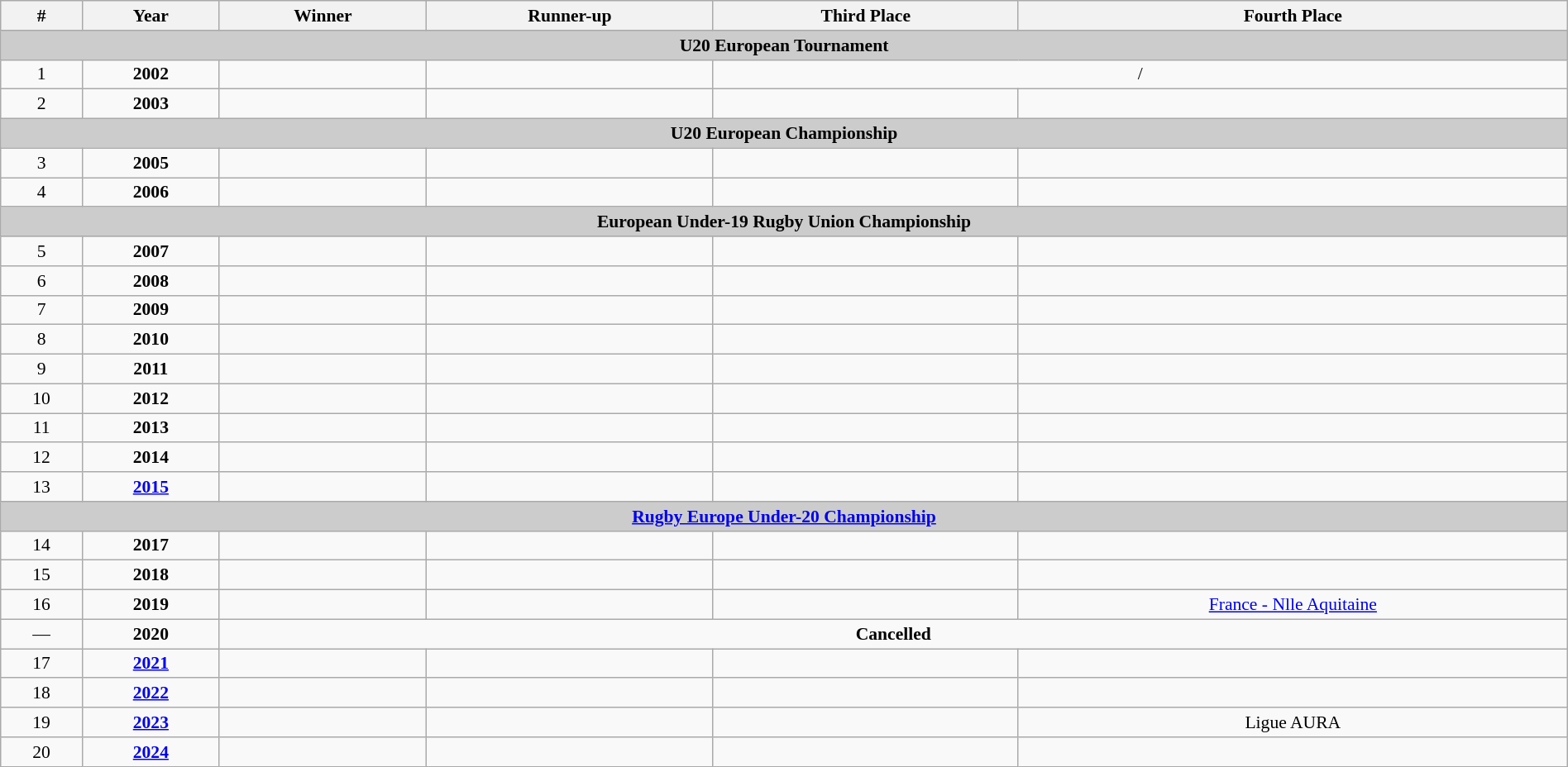<table class="wikitable" style="font-size:90%; width: 100%; text-align: center;">
<tr>
<th>#</th>
<th>Year</th>
<th>Winner</th>
<th>Runner-up</th>
<th>Third Place</th>
<th>Fourth Place</th>
</tr>
<tr>
<td colspan=6 bgcolor="#cccccc"align=center><strong>U20 European Tournament</strong></td>
</tr>
<tr>
<td>1</td>
<td align=center><strong>2002</strong></td>
<td></td>
<td></td>
<td colspan="2"> / </td>
</tr>
<tr>
<td>2</td>
<td align=center><strong>2003</strong></td>
<td></td>
<td></td>
<td></td>
<td></td>
</tr>
<tr>
<td colspan=6 bgcolor="#cccccc"align=center><strong>U20 European Championship</strong></td>
</tr>
<tr>
<td>3</td>
<td align=center><strong>2005</strong></td>
<td></td>
<td></td>
<td></td>
<td></td>
</tr>
<tr>
<td>4</td>
<td align=center><strong>2006</strong></td>
<td></td>
<td></td>
<td></td>
<td></td>
</tr>
<tr>
<td colspan=6 bgcolor="#cccccc"align=center><strong>European Under-19 Rugby Union Championship</strong></td>
</tr>
<tr>
<td>5</td>
<td align="center"><strong>2007</strong></td>
<td></td>
<td></td>
<td></td>
<td></td>
</tr>
<tr>
<td>6</td>
<td align="center"><strong>2008</strong></td>
<td></td>
<td></td>
<td></td>
<td></td>
</tr>
<tr>
<td>7</td>
<td align="center"><strong>2009</strong></td>
<td></td>
<td></td>
<td></td>
<td></td>
</tr>
<tr>
<td>8</td>
<td align="center"><strong>2010</strong></td>
<td></td>
<td></td>
<td></td>
<td></td>
</tr>
<tr>
<td>9</td>
<td align="center"><strong>2011</strong></td>
<td></td>
<td></td>
<td></td>
<td></td>
</tr>
<tr>
<td>10</td>
<td align="center"><strong>2012</strong></td>
<td></td>
<td></td>
<td></td>
<td></td>
</tr>
<tr>
<td>11</td>
<td align="center"><strong>2013</strong></td>
<td></td>
<td></td>
<td></td>
<td></td>
</tr>
<tr>
<td>12</td>
<td align="center"><strong>2014</strong></td>
<td></td>
<td></td>
<td></td>
<td></td>
</tr>
<tr>
<td>13</td>
<td align="center"><a href='#'><strong>2015</strong></a></td>
<td></td>
<td></td>
<td></td>
<td></td>
</tr>
<tr>
<td colspan=6 bgcolor="#cccccc"align=center><strong><a href='#'>Rugby Europe Under-20 Championship</a></strong></td>
</tr>
<tr>
<td>14</td>
<td align="center"><strong>2017</strong></td>
<td></td>
<td></td>
<td></td>
<td></td>
</tr>
<tr>
<td>15</td>
<td align="center"><strong>2018</strong></td>
<td></td>
<td></td>
<td></td>
<td></td>
</tr>
<tr>
<td>16</td>
<td align="center"><strong>2019</strong></td>
<td></td>
<td></td>
<td></td>
<td> <a href='#'>France - Nlle Aquitaine</a></td>
</tr>
<tr>
<td>—</td>
<td align="center"><strong>2020</strong></td>
<td colspan="4"><strong>Cancelled</strong></td>
</tr>
<tr>
<td>17</td>
<td align="center"><a href='#'><strong>2021</strong></a></td>
<td></td>
<td></td>
<td></td>
<td></td>
</tr>
<tr>
<td>18</td>
<td align="center"><a href='#'><strong>2022</strong></a></td>
<td></td>
<td></td>
<td></td>
<td></td>
</tr>
<tr>
<td>19</td>
<td align="center"><a href='#'><strong>2023</strong></a></td>
<td></td>
<td></td>
<td></td>
<td> Ligue AURA</td>
</tr>
<tr>
<td>20</td>
<td align="center"><a href='#'><strong>2024</strong></a></td>
<td></td>
<td></td>
<td></td>
<td></td>
</tr>
</table>
